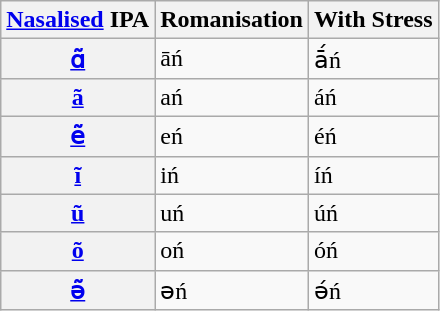<table class="wikitable">
<tr align="center">
<th><a href='#'>Nasalised</a> IPA</th>
<th>Romanisation</th>
<th>With Stress</th>
</tr>
<tr>
<th><a href='#'>ɑ̃</a></th>
<td>āń</td>
<td>ā́ń</td>
</tr>
<tr>
<th><a href='#'>ã</a></th>
<td>ań</td>
<td>áń</td>
</tr>
<tr>
<th><a href='#'>ẽ</a></th>
<td>eń</td>
<td>éń</td>
</tr>
<tr>
<th><a href='#'>ĩ</a></th>
<td>iń</td>
<td>íń</td>
</tr>
<tr>
<th><a href='#'>ũ</a></th>
<td>uń</td>
<td>úń</td>
</tr>
<tr>
<th><a href='#'>õ</a></th>
<td>oń</td>
<td>óń</td>
</tr>
<tr>
<th><a href='#'>ə̃</a></th>
<td>əń</td>
<td>ə́ń</td>
</tr>
</table>
